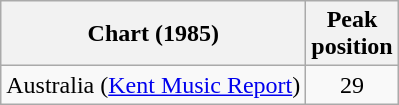<table class="wikitable">
<tr>
<th>Chart (1985)</th>
<th>Peak <br> position</th>
</tr>
<tr>
<td>Australia (<a href='#'>Kent Music Report</a>)</td>
<td style="text-align:center;">29</td>
</tr>
</table>
